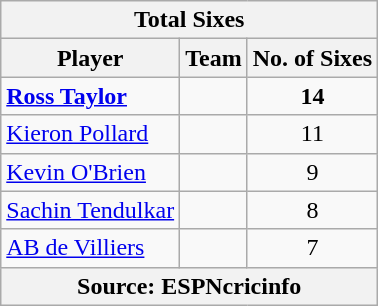<table class="wikitable sortable" style="text-align:center">
<tr>
<th class="unsortable" colspan=3>Total Sixes</th>
</tr>
<tr>
<th class="unsortable">Player</th>
<th>Team</th>
<th>No. of Sixes</th>
</tr>
<tr>
<td style="text-align:left"><strong><a href='#'>Ross Taylor</a></strong></td>
<td style="text-align:left"><strong></strong></td>
<td><strong>14</strong></td>
</tr>
<tr>
<td style="text-align:left"><a href='#'>Kieron Pollard</a></td>
<td style="text-align:left"></td>
<td>11</td>
</tr>
<tr>
<td style="text-align:left"><a href='#'>Kevin O'Brien</a></td>
<td style="text-align:left"></td>
<td>9</td>
</tr>
<tr>
<td style="text-align:left"><a href='#'>Sachin Tendulkar</a></td>
<td style="text-align:left"></td>
<td>8</td>
</tr>
<tr>
<td style="text-align:left"><a href='#'>AB de Villiers</a></td>
<td style="text-align:left"></td>
<td>7</td>
</tr>
<tr>
<th colspan=12>Source: ESPNcricinfo </th>
</tr>
</table>
